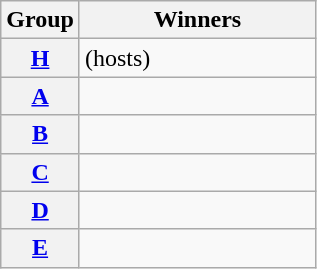<table class=wikitable>
<tr>
<th>Group</th>
<th width=150>Winners</th>
</tr>
<tr>
<th><a href='#'>H</a></th>
<td> (hosts)</td>
</tr>
<tr>
<th><a href='#'>A</a></th>
<td></td>
</tr>
<tr>
<th><a href='#'>B</a></th>
<td></td>
</tr>
<tr>
<th><a href='#'>C</a></th>
<td></td>
</tr>
<tr>
<th><a href='#'>D</a></th>
<td></td>
</tr>
<tr>
<th><a href='#'>E</a></th>
<td></td>
</tr>
</table>
